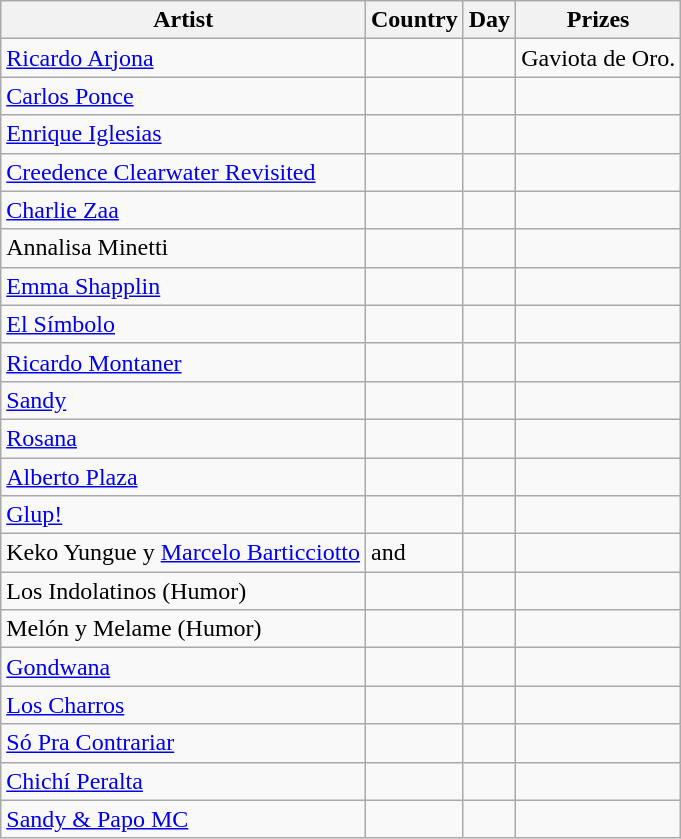<table class="wikitable">
<tr>
<th>Artist</th>
<th>Country</th>
<th>Day</th>
<th>Prizes</th>
</tr>
<tr>
<td><a href='#'>Ricardo Arjona</a></td>
<td></td>
<td></td>
<td>Gaviota de Oro.</td>
</tr>
<tr>
<td><a href='#'>Carlos Ponce</a></td>
<td></td>
<td></td>
<td></td>
</tr>
<tr>
<td><a href='#'>Enrique Iglesias</a></td>
<td></td>
<td></td>
<td></td>
</tr>
<tr>
<td><a href='#'>Creedence Clearwater Revisited</a></td>
<td></td>
<td></td>
<td></td>
</tr>
<tr>
<td><a href='#'>Charlie Zaa</a></td>
<td></td>
<td></td>
<td></td>
</tr>
<tr>
<td>Annalisa Minetti</td>
<td></td>
<td></td>
<td></td>
</tr>
<tr>
<td><a href='#'>Emma Shapplin</a></td>
<td></td>
<td></td>
<td></td>
</tr>
<tr>
<td><a href='#'>El Símbolo</a></td>
<td></td>
<td></td>
<td></td>
</tr>
<tr>
<td><a href='#'>Ricardo Montaner</a></td>
<td></td>
<td></td>
<td></td>
</tr>
<tr>
<td><a href='#'>Sandy</a></td>
<td></td>
<td></td>
<td></td>
</tr>
<tr>
<td><a href='#'>Rosana</a></td>
<td></td>
<td></td>
<td></td>
</tr>
<tr>
<td><a href='#'>Alberto Plaza</a></td>
<td></td>
<td></td>
<td></td>
</tr>
<tr>
<td><a href='#'>Glup!</a></td>
<td></td>
<td></td>
<td></td>
</tr>
<tr>
<td>Keko Yungue y <a href='#'>Marcelo Barticciotto</a></td>
<td> and </td>
<td></td>
<td></td>
</tr>
<tr>
<td>Los Indolatinos (Humor)</td>
<td></td>
<td></td>
<td></td>
</tr>
<tr>
<td>Melón y Melame (Humor)</td>
<td></td>
<td></td>
<td></td>
</tr>
<tr>
<td><a href='#'>Gondwana</a></td>
<td></td>
<td></td>
<td></td>
</tr>
<tr>
<td><a href='#'>Los Charros</a></td>
<td></td>
<td></td>
<td></td>
</tr>
<tr>
<td><a href='#'>Só Pra Contrariar</a></td>
<td></td>
<td></td>
<td></td>
</tr>
<tr>
<td><a href='#'>Chichí Peralta</a></td>
<td></td>
<td></td>
<td></td>
</tr>
<tr>
<td><a href='#'>Sandy & Papo MC</a></td>
<td></td>
<td></td>
<td></td>
</tr>
</table>
